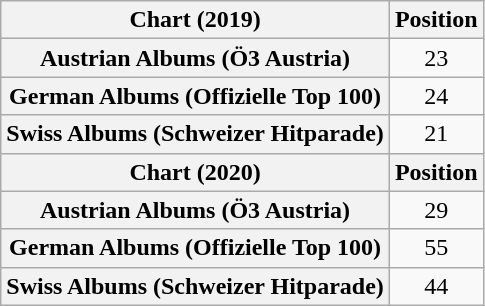<table class="wikitable plainrowheaders" style="text-align:center">
<tr>
<th scope="col">Chart (2019)</th>
<th scope="col">Position</th>
</tr>
<tr>
<th scope="row">Austrian Albums (Ö3 Austria)</th>
<td>23</td>
</tr>
<tr>
<th scope="row">German Albums (Offizielle Top 100)</th>
<td>24</td>
</tr>
<tr>
<th scope="row">Swiss Albums (Schweizer Hitparade)</th>
<td>21</td>
</tr>
<tr>
<th scope="col">Chart (2020)</th>
<th scope="col">Position</th>
</tr>
<tr>
<th scope="row">Austrian Albums (Ö3 Austria)</th>
<td>29</td>
</tr>
<tr>
<th scope="row">German Albums (Offizielle Top 100)</th>
<td>55</td>
</tr>
<tr>
<th scope="row">Swiss Albums (Schweizer Hitparade)</th>
<td>44</td>
</tr>
</table>
